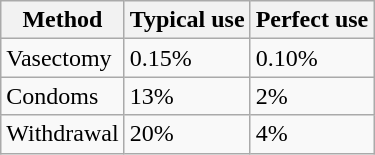<table class="wikitable sortable mw-collapsible">
<tr>
<th>Method</th>
<th>Typical use</th>
<th>Perfect use</th>
</tr>
<tr>
<td>Vasectomy</td>
<td>0.15%</td>
<td>0.10%</td>
</tr>
<tr>
<td>Condoms</td>
<td>13%</td>
<td>2%</td>
</tr>
<tr>
<td>Withdrawal</td>
<td>20%</td>
<td>4%</td>
</tr>
</table>
